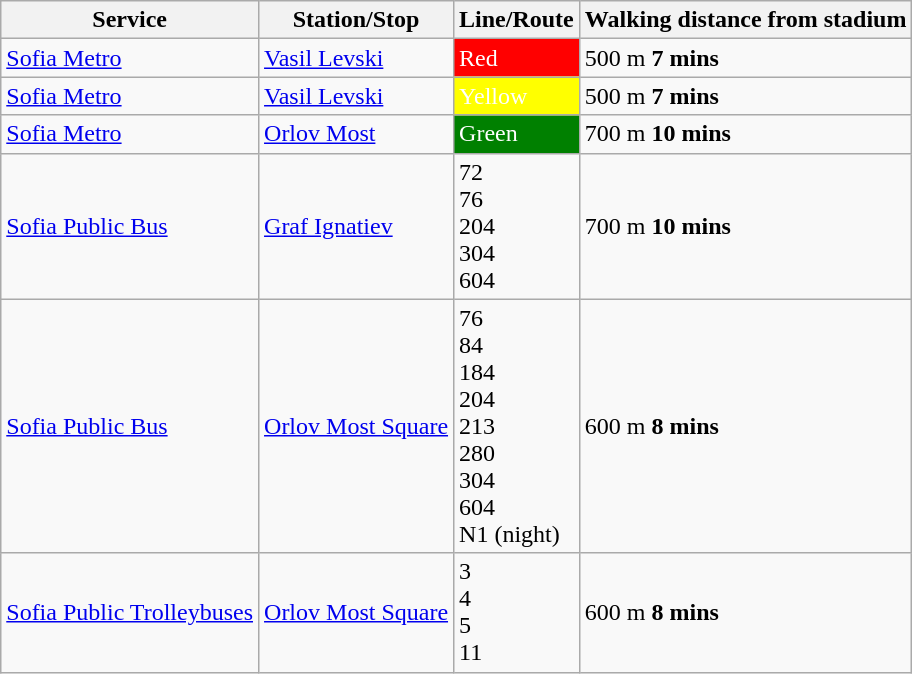<table class="wikitable">
<tr>
<th>Service</th>
<th>Station/Stop</th>
<th>Line/Route</th>
<th>Walking distance from stadium</th>
</tr>
<tr>
<td><a href='#'>Sofia Metro</a> </td>
<td><a href='#'>Vasil Levski</a></td>
<td style="background: red; color: white;">Red</td>
<td>500 m <strong>7 mins</strong></td>
</tr>
<tr>
<td><a href='#'>Sofia Metro</a> </td>
<td><a href='#'>Vasil Levski</a></td>
<td style="background: yellow; color: white;">Yellow</td>
<td>500 m <strong>7 mins</strong></td>
</tr>
<tr>
<td><a href='#'>Sofia Metro</a> </td>
<td><a href='#'>Orlov Most</a></td>
<td style="background: green; color: white;">Green</td>
<td>700 m <strong>10 mins</strong></td>
</tr>
<tr>
<td><a href='#'>Sofia Public Bus</a></td>
<td><a href='#'>Graf Ignatiev</a></td>
<td>72 <br> 76<br>204<br>304<br>604</td>
<td>700 m <strong>10 mins</strong></td>
</tr>
<tr>
<td><a href='#'>Sofia Public Bus</a></td>
<td><a href='#'>Orlov Most Square</a></td>
<td>76<br>84<br>184<br>204<br>213<br>280<br>304<br>604<br>N1 (night)</td>
<td>600 m <strong>8 mins</strong></td>
</tr>
<tr>
<td><a href='#'>Sofia Public Trolleybuses</a></td>
<td><a href='#'>Orlov Most Square</a></td>
<td>3<br>4<br>5<br>11<br></td>
<td>600 m <strong>8 mins</strong></td>
</tr>
</table>
